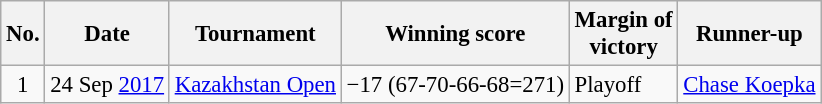<table class="wikitable" style="font-size:95%;">
<tr>
<th>No.</th>
<th>Date</th>
<th>Tournament</th>
<th>Winning score</th>
<th>Margin of<br>victory</th>
<th>Runner-up</th>
</tr>
<tr>
<td align=center>1</td>
<td align=right>24 Sep <a href='#'>2017</a></td>
<td><a href='#'>Kazakhstan Open</a></td>
<td>−17 (67-70-66-68=271)</td>
<td>Playoff</td>
<td> <a href='#'>Chase Koepka</a></td>
</tr>
</table>
